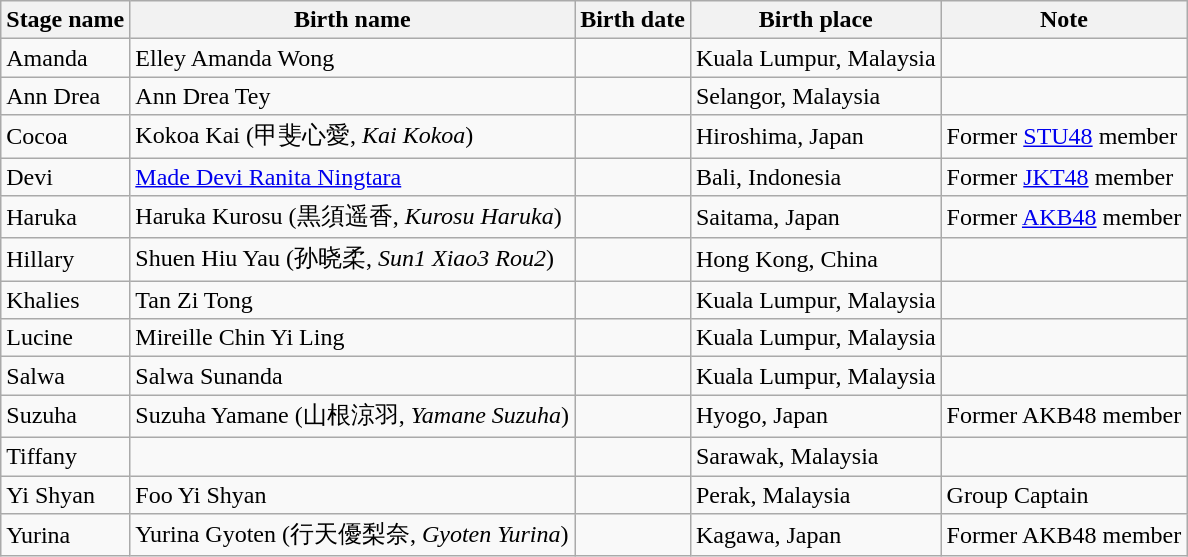<table class="sortable wikitable">
<tr>
<th>Stage name</th>
<th>Birth name</th>
<th>Birth date</th>
<th>Birth place</th>
<th>Note</th>
</tr>
<tr>
<td>Amanda</td>
<td>Elley Amanda Wong</td>
<td></td>
<td>Kuala Lumpur, Malaysia</td>
<td></td>
</tr>
<tr>
<td>Ann Drea</td>
<td>Ann Drea Tey</td>
<td></td>
<td>Selangor, Malaysia</td>
<td></td>
</tr>
<tr>
<td> Cocoa</td>
<td>Kokoa Kai (<span>甲斐心愛</span>, <em>Kai Kokoa</em>)</td>
<td></td>
<td>Hiroshima, Japan</td>
<td>Former <a href='#'>STU48</a> member</td>
</tr>
<tr>
<td> Devi</td>
<td><a href='#'>Made Devi Ranita Ningtara</a></td>
<td></td>
<td>Bali, Indonesia</td>
<td>Former <a href='#'>JKT48</a> member</td>
</tr>
<tr>
<td> Haruka</td>
<td>Haruka Kurosu (<span>黒須遥香</span>, <em>Kurosu Haruka</em>)</td>
<td></td>
<td>Saitama, Japan</td>
<td>Former <a href='#'>AKB48</a> member</td>
</tr>
<tr>
<td> Hillary</td>
<td>Shuen Hiu Yau (<span>孙晓柔</span>, <em>Sun1 Xiao3 Rou2</em>)</td>
<td></td>
<td>Hong Kong, China</td>
<td></td>
</tr>
<tr>
<td>Khalies</td>
<td>Tan Zi Tong</td>
<td></td>
<td>Kuala Lumpur, Malaysia</td>
<td></td>
</tr>
<tr>
<td>Lucine</td>
<td>Mireille Chin Yi Ling</td>
<td></td>
<td>Kuala Lumpur, Malaysia</td>
<td></td>
</tr>
<tr>
<td>Salwa</td>
<td>Salwa Sunanda</td>
<td></td>
<td>Kuala Lumpur, Malaysia</td>
<td></td>
</tr>
<tr>
<td> Suzuha</td>
<td>Suzuha Yamane (<span>山根涼羽</span>, <em>Yamane Suzuha</em>)</td>
<td></td>
<td>Hyogo, Japan</td>
<td>Former AKB48 member</td>
</tr>
<tr>
<td>Tiffany</td>
<td></td>
<td></td>
<td>Sarawak, Malaysia</td>
<td></td>
</tr>
<tr>
<td>Yi Shyan</td>
<td>Foo Yi Shyan</td>
<td></td>
<td>Perak, Malaysia</td>
<td>Group Captain</td>
</tr>
<tr>
<td> Yurina</td>
<td>Yurina Gyoten (<span>行天優梨奈</span>, <em>Gyoten Yurina</em>)</td>
<td></td>
<td>Kagawa, Japan</td>
<td>Former AKB48 member</td>
</tr>
</table>
